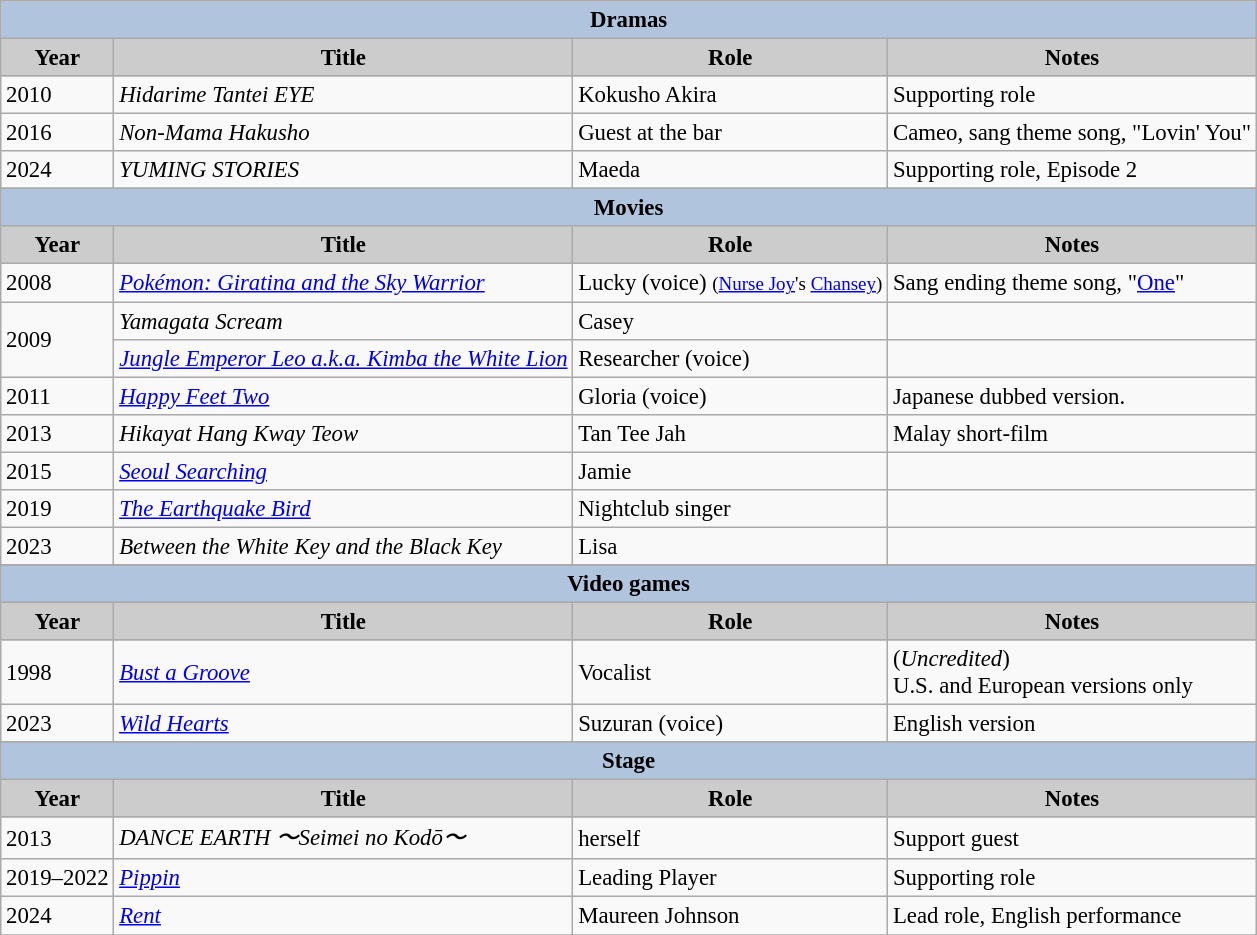<table class="wikitable" style="font-size:95%;">
<tr>
<th colspan="4" style="background: LightSteelBlue;">Dramas</th>
</tr>
<tr style="background:#ccc; text-align:center;">
<th style="background: #CCCCCC;">Year</th>
<th style="background: #CCCCCC;">Title</th>
<th style="background: #CCCCCC;">Role</th>
<th style="background: #CCCCCC;">Notes</th>
</tr>
<tr>
<td>2010</td>
<td><em>Hidarime Tantei EYE</em></td>
<td>Kokusho Akira</td>
<td>Supporting role</td>
</tr>
<tr>
<td>2016</td>
<td><em>Non-Mama Hakusho</em></td>
<td>Guest at the bar</td>
<td>Cameo, sang theme song, "Lovin' You"</td>
</tr>
<tr>
<td>2024</td>
<td><em>YUMING STORIES</em></td>
<td>Maeda</td>
<td>Supporting role, Episode 2</td>
</tr>
<tr>
</tr>
<tr style="background:#ccc; text-align:center;">
<th colspan="4" style="background: LightSteelBlue;">Movies</th>
</tr>
<tr style="background:#ccc; text-align:center;">
<th style="background: #CCCCCC;">Year</th>
<th style="background: #CCCCCC;">Title</th>
<th style="background: #CCCCCC;">Role</th>
<th style="background: #CCCCCC;">Notes</th>
</tr>
<tr>
<td>2008</td>
<td><em><a href='#'>Pokémon: Giratina and the Sky Warrior</a></em></td>
<td>Lucky (voice) <small>(<a href='#'>Nurse Joy</a>'s <a href='#'>Chansey</a>)</small></td>
<td>Sang ending theme song, "<a href='#'>One</a>"</td>
</tr>
<tr>
<td rowspan="2">2009</td>
<td><em>Yamagata Scream</em></td>
<td>Casey</td>
<td></td>
</tr>
<tr>
<td><em><a href='#'>Jungle Emperor Leo a.k.a. Kimba the White Lion</a></em></td>
<td>Researcher (voice)</td>
<td></td>
</tr>
<tr>
<td>2011</td>
<td><em><a href='#'>Happy Feet Two</a></em></td>
<td>Gloria (voice)</td>
<td>Japanese dubbed version.</td>
</tr>
<tr>
<td>2013</td>
<td><em>Hikayat Hang Kway Teow</em></td>
<td>Tan Tee Jah</td>
<td>Malay short-film</td>
</tr>
<tr>
<td>2015</td>
<td><em><a href='#'>Seoul Searching</a></em></td>
<td>Jamie</td>
<td></td>
</tr>
<tr>
<td>2019</td>
<td><em><a href='#'>The Earthquake Bird</a></em></td>
<td>Nightclub singer</td>
<td></td>
</tr>
<tr>
<td>2023</td>
<td><em>Between the White Key and the Black Key</em></td>
<td>Lisa</td>
<td></td>
</tr>
<tr>
</tr>
<tr style="background:#ccc; text-align:center;">
<th colspan="4" style="background: LightSteelBlue;">Video games</th>
</tr>
<tr style="background:#ccc; text-align:center;">
<th style="background: #CCCCCC;">Year</th>
<th style="background: #CCCCCC;">Title</th>
<th style="background: #CCCCCC;">Role</th>
<th style="background: #CCCCCC;">Notes</th>
</tr>
<tr>
<td>1998</td>
<td><em><a href='#'>Bust a Groove</a></em></td>
<td>Vocalist</td>
<td>(<em>Uncredited</em>)<br>U.S. and European versions only</td>
</tr>
<tr>
<td>2023</td>
<td><em><a href='#'>Wild Hearts</a></em></td>
<td>Suzuran (voice)</td>
<td>English version</td>
</tr>
<tr>
</tr>
<tr style="background:#ccc; text-align:center;">
<th colspan="4" style="background: LightSteelBlue;">Stage</th>
</tr>
<tr style="background:#ccc; text-align:center;">
<th style="background: #CCCCCC;">Year</th>
<th style="background: #CCCCCC;">Title</th>
<th style="background: #CCCCCC;">Role</th>
<th style="background: #CCCCCC;">Notes</th>
</tr>
<tr>
<td>2013</td>
<td><em>DANCE EARTH 〜Seimei no Kodō〜</em></td>
<td>herself</td>
<td>Support guest</td>
</tr>
<tr>
<td>2019–2022</td>
<td><em><a href='#'>Pippin</a></em></td>
<td>Leading Player</td>
<td>Supporting role</td>
</tr>
<tr>
<td>2024</td>
<td><em><a href='#'>Rent</a></em></td>
<td>Maureen Johnson</td>
<td>Lead role, English performance</td>
</tr>
<tr>
</tr>
</table>
